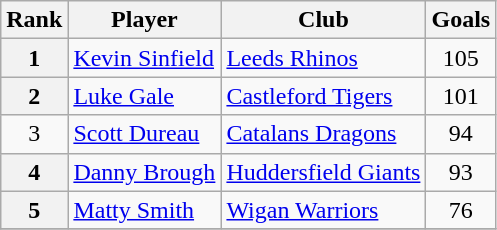<table class="wikitable" style="text-align:center">
<tr>
<th>Rank</th>
<th>Player</th>
<th>Club</th>
<th>Goals</th>
</tr>
<tr>
<th>1</th>
<td align="left"> <a href='#'>Kevin Sinfield</a></td>
<td align="left"> <a href='#'>Leeds Rhinos</a></td>
<td>105</td>
</tr>
<tr>
<th>2</th>
<td align="left"> <a href='#'>Luke Gale</a></td>
<td align="left"> <a href='#'>Castleford Tigers</a></td>
<td>101</td>
</tr>
<tr>
<td>3</td>
<td align="left"> <a href='#'>Scott Dureau</a></td>
<td align="left"> <a href='#'>Catalans Dragons</a></td>
<td>94</td>
</tr>
<tr>
<th>4</th>
<td align="left"> <a href='#'>Danny Brough</a></td>
<td align="left"> <a href='#'>Huddersfield Giants</a></td>
<td>93</td>
</tr>
<tr>
<th>5</th>
<td align="left"> <a href='#'>Matty Smith</a></td>
<td align="left"> <a href='#'>Wigan Warriors</a></td>
<td>76</td>
</tr>
<tr>
</tr>
</table>
